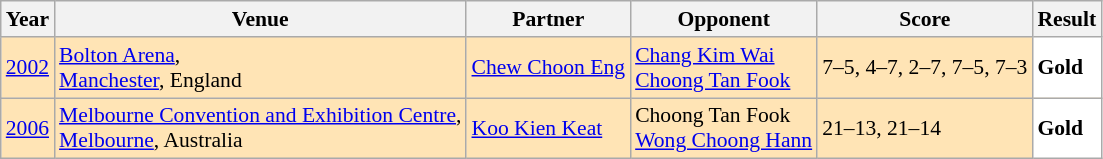<table class="sortable wikitable" style="font-size: 90%;">
<tr>
<th>Year</th>
<th>Venue</th>
<th>Partner</th>
<th>Opponent</th>
<th>Score</th>
<th>Result</th>
</tr>
<tr style="background:#FFE4B5">
<td align="center"><a href='#'>2002</a></td>
<td align="left"><a href='#'>Bolton Arena</a>,<br><a href='#'>Manchester</a>, England</td>
<td align="left"> <a href='#'>Chew Choon Eng</a></td>
<td align="left"> <a href='#'>Chang Kim Wai</a><br> <a href='#'>Choong Tan Fook</a></td>
<td align="left">7–5, 4–7, 2–7, 7–5, 7–3</td>
<td style="text-align:left; background:white"> <strong>Gold</strong></td>
</tr>
<tr style="background:#FFE4B5">
<td align="center"><a href='#'>2006</a></td>
<td align="left"><a href='#'>Melbourne Convention and Exhibition Centre</a>,<br><a href='#'>Melbourne</a>, Australia</td>
<td align="left"> <a href='#'>Koo Kien Keat</a></td>
<td align="left"> Choong Tan Fook<br> <a href='#'>Wong Choong Hann</a></td>
<td align="left">21–13, 21–14</td>
<td style="text-align:left; background:white"> <strong>Gold</strong></td>
</tr>
</table>
